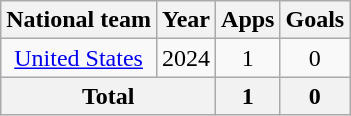<table class="wikitable" style="text-align:center">
<tr>
<th>National team</th>
<th>Year</th>
<th>Apps</th>
<th>Goals</th>
</tr>
<tr>
<td rowspan="1"><a href='#'>United States</a></td>
<td>2024</td>
<td>1</td>
<td>0</td>
</tr>
<tr>
<th colspan="2">Total</th>
<th>1</th>
<th>0</th>
</tr>
</table>
